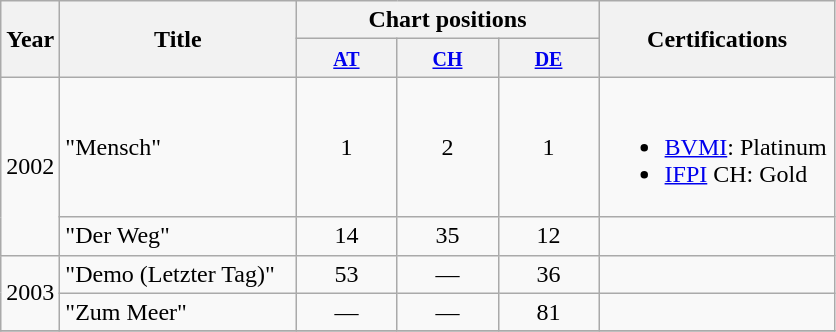<table class="wikitable" style="text-align:center;" border="1">
<tr>
<th rowspan="2">Year</th>
<th rowspan="2" style="width:150px;">Title</th>
<th colspan="3">Chart positions</th>
<th rowspan="2" style="width:150px;">Certifications</th>
</tr>
<tr>
<th width="60"><small><a href='#'>AT</a></small><br></th>
<th width="60"><small><a href='#'>CH</a></small><br></th>
<th width="60"><small><a href='#'>DE</a></small><br></th>
</tr>
<tr>
<td rowspan="2">2002</td>
<td align="left">"Mensch"</td>
<td>1</td>
<td>2</td>
<td>1</td>
<td align="left"><br><ul><li><a href='#'>BVMI</a>: Platinum</li><li><a href='#'>IFPI</a> CH: Gold</li></ul></td>
</tr>
<tr>
<td align="left">"Der Weg"</td>
<td>14</td>
<td>35</td>
<td>12</td>
<td align="left"></td>
</tr>
<tr>
<td rowspan="2">2003</td>
<td align="left">"Demo (Letzter Tag)"</td>
<td>53</td>
<td>—</td>
<td>36</td>
<td align="left"></td>
</tr>
<tr>
<td align="left">"Zum Meer"</td>
<td>—</td>
<td>—</td>
<td>81</td>
<td align="left"></td>
</tr>
<tr>
</tr>
</table>
